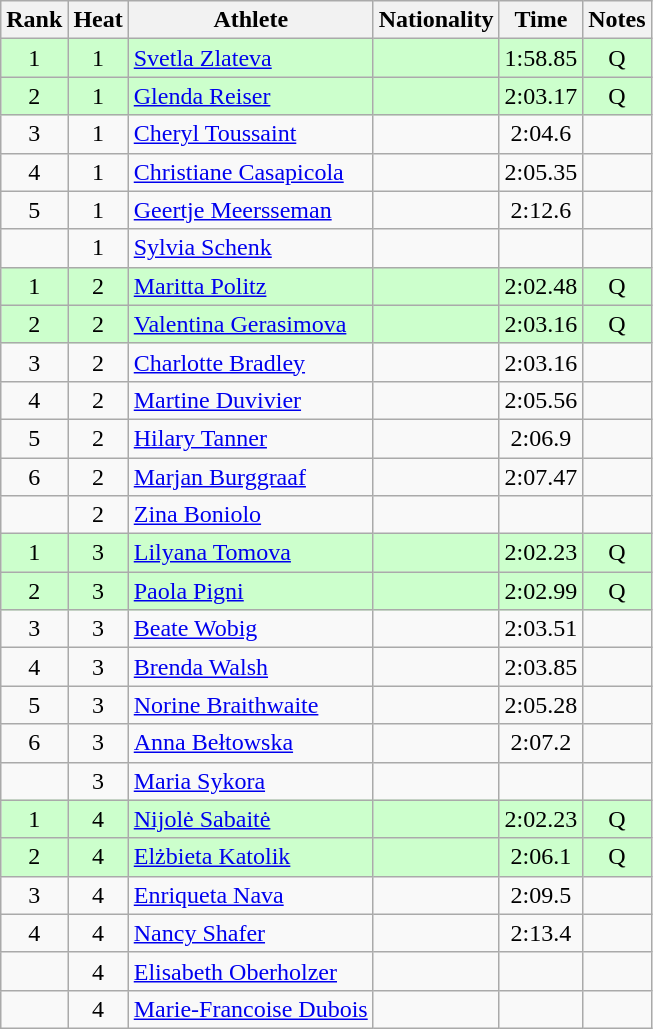<table class="wikitable sortable" style="text-align:center">
<tr>
<th>Rank</th>
<th>Heat</th>
<th>Athlete</th>
<th>Nationality</th>
<th>Time</th>
<th>Notes</th>
</tr>
<tr bgcolor=ccffcc>
<td>1</td>
<td>1</td>
<td align=left><a href='#'>Svetla Zlateva</a></td>
<td align=left></td>
<td>1:58.85</td>
<td>Q</td>
</tr>
<tr bgcolor=ccffcc>
<td>2</td>
<td>1</td>
<td align=left><a href='#'>Glenda Reiser</a></td>
<td align=left></td>
<td>2:03.17</td>
<td>Q</td>
</tr>
<tr>
<td>3</td>
<td>1</td>
<td align=left><a href='#'>Cheryl Toussaint</a></td>
<td align=left></td>
<td>2:04.6</td>
<td></td>
</tr>
<tr>
<td>4</td>
<td>1</td>
<td align=left><a href='#'>Christiane Casapicola</a></td>
<td align=left></td>
<td>2:05.35</td>
<td></td>
</tr>
<tr>
<td>5</td>
<td>1</td>
<td align=left><a href='#'>Geertje Meersseman</a></td>
<td align=left></td>
<td>2:12.6</td>
<td></td>
</tr>
<tr>
<td></td>
<td>1</td>
<td align=left><a href='#'>Sylvia Schenk</a></td>
<td align=left></td>
<td></td>
<td></td>
</tr>
<tr bgcolor=ccffcc>
<td>1</td>
<td>2</td>
<td align=left><a href='#'>Maritta Politz</a></td>
<td align=left></td>
<td>2:02.48</td>
<td>Q</td>
</tr>
<tr bgcolor=ccffcc>
<td>2</td>
<td>2</td>
<td align=left><a href='#'>Valentina Gerasimova</a></td>
<td align=left></td>
<td>2:03.16</td>
<td>Q</td>
</tr>
<tr>
<td>3</td>
<td>2</td>
<td align=left><a href='#'>Charlotte Bradley</a></td>
<td align=left></td>
<td>2:03.16</td>
<td></td>
</tr>
<tr>
<td>4</td>
<td>2</td>
<td align=left><a href='#'>Martine Duvivier</a></td>
<td align=left></td>
<td>2:05.56</td>
<td></td>
</tr>
<tr>
<td>5</td>
<td>2</td>
<td align=left><a href='#'>Hilary Tanner</a></td>
<td align=left></td>
<td>2:06.9</td>
<td></td>
</tr>
<tr>
<td>6</td>
<td>2</td>
<td align=left><a href='#'>Marjan Burggraaf</a></td>
<td align=left></td>
<td>2:07.47</td>
<td></td>
</tr>
<tr>
<td></td>
<td>2</td>
<td align=left><a href='#'>Zina Boniolo</a></td>
<td align=left></td>
<td></td>
<td></td>
</tr>
<tr bgcolor=ccffcc>
<td>1</td>
<td>3</td>
<td align=left><a href='#'>Lilyana Tomova</a></td>
<td align=left></td>
<td>2:02.23</td>
<td>Q</td>
</tr>
<tr bgcolor=ccffcc>
<td>2</td>
<td>3</td>
<td align=left><a href='#'>Paola Pigni</a></td>
<td align=left></td>
<td>2:02.99</td>
<td>Q</td>
</tr>
<tr>
<td>3</td>
<td>3</td>
<td align=left><a href='#'>Beate Wobig</a></td>
<td align=left></td>
<td>2:03.51</td>
<td></td>
</tr>
<tr>
<td>4</td>
<td>3</td>
<td align=left><a href='#'>Brenda Walsh</a></td>
<td align=left></td>
<td>2:03.85</td>
<td></td>
</tr>
<tr>
<td>5</td>
<td>3</td>
<td align=left><a href='#'>Norine Braithwaite</a></td>
<td align=left></td>
<td>2:05.28</td>
<td></td>
</tr>
<tr>
<td>6</td>
<td>3</td>
<td align=left><a href='#'>Anna Bełtowska</a></td>
<td align=left></td>
<td>2:07.2</td>
<td></td>
</tr>
<tr>
<td></td>
<td>3</td>
<td align=left><a href='#'>Maria Sykora</a></td>
<td align=left></td>
<td></td>
<td></td>
</tr>
<tr bgcolor=ccffcc>
<td>1</td>
<td>4</td>
<td align=left><a href='#'>Nijolė Sabaitė</a></td>
<td align=left></td>
<td>2:02.23</td>
<td>Q</td>
</tr>
<tr bgcolor=ccffcc>
<td>2</td>
<td>4</td>
<td align=left><a href='#'>Elżbieta Katolik</a></td>
<td align=left></td>
<td>2:06.1</td>
<td>Q</td>
</tr>
<tr>
<td>3</td>
<td>4</td>
<td align=left><a href='#'>Enriqueta Nava</a></td>
<td align=left></td>
<td>2:09.5</td>
<td></td>
</tr>
<tr>
<td>4</td>
<td>4</td>
<td align=left><a href='#'>Nancy Shafer</a></td>
<td align=left></td>
<td>2:13.4</td>
<td></td>
</tr>
<tr>
<td></td>
<td>4</td>
<td align=left><a href='#'>Elisabeth Oberholzer</a></td>
<td align=left></td>
<td></td>
<td></td>
</tr>
<tr>
<td></td>
<td>4</td>
<td align=left><a href='#'>Marie-Francoise Dubois</a></td>
<td align=left></td>
<td></td>
<td></td>
</tr>
</table>
